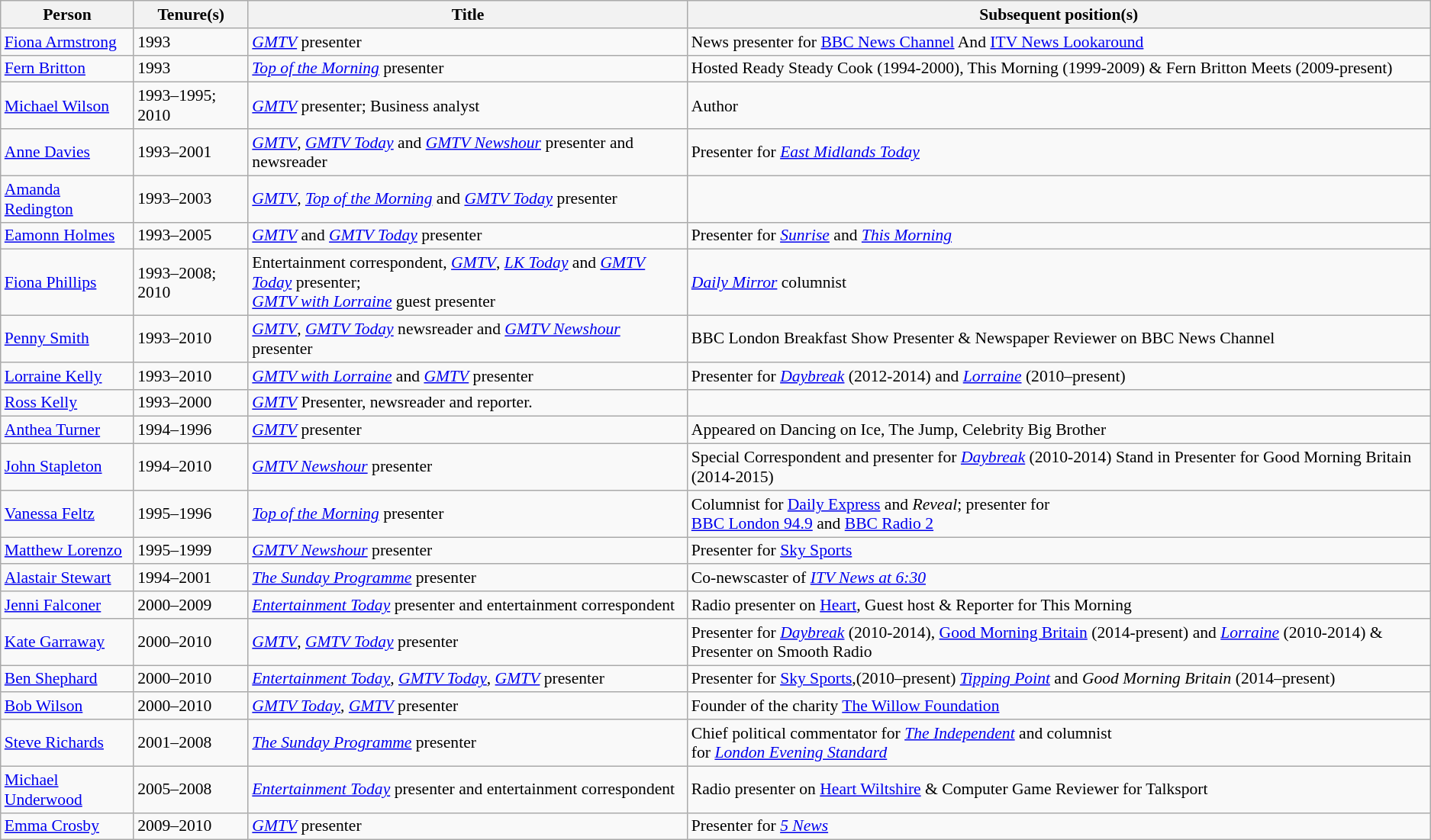<table class="wikitable" style="font-size:90%;">
<tr>
<th>Person</th>
<th>Tenure(s)</th>
<th>Title</th>
<th>Subsequent position(s)</th>
</tr>
<tr>
<td><a href='#'>Fiona Armstrong</a></td>
<td>1993</td>
<td><em><a href='#'>GMTV</a></em> presenter</td>
<td>News presenter for <a href='#'>BBC News Channel</a> And <a href='#'>ITV News Lookaround</a></td>
</tr>
<tr>
<td><a href='#'>Fern Britton</a></td>
<td>1993</td>
<td><em><a href='#'>Top of the Morning</a></em> presenter</td>
<td>Hosted Ready Steady Cook (1994-2000), This Morning (1999-2009) & Fern Britton Meets (2009-present)</td>
</tr>
<tr>
<td><a href='#'>Michael Wilson</a></td>
<td>1993–1995; 2010</td>
<td><em><a href='#'>GMTV</a></em> presenter; Business analyst</td>
<td>Author</td>
</tr>
<tr>
<td><a href='#'>Anne Davies</a></td>
<td>1993–2001</td>
<td><em><a href='#'>GMTV</a></em>, <em><a href='#'>GMTV Today</a></em> and <em><a href='#'>GMTV Newshour</a></em> presenter and newsreader</td>
<td>Presenter for <em><a href='#'>East Midlands Today</a></em></td>
</tr>
<tr>
<td><a href='#'>Amanda Redington</a></td>
<td>1993–2003</td>
<td><em><a href='#'>GMTV</a></em>, <em><a href='#'>Top of the Morning</a></em> and <em><a href='#'>GMTV Today</a></em> presenter</td>
<td></td>
</tr>
<tr>
<td><a href='#'>Eamonn Holmes</a></td>
<td>1993–2005</td>
<td><em><a href='#'>GMTV</a></em> and <em><a href='#'>GMTV Today</a></em> presenter</td>
<td>Presenter for <em><a href='#'>Sunrise</a></em> and <em><a href='#'>This Morning</a></em></td>
</tr>
<tr>
<td><a href='#'>Fiona Phillips</a></td>
<td>1993–2008; 2010</td>
<td>Entertainment correspondent, <em><a href='#'>GMTV</a></em>, <em><a href='#'>LK Today</a></em> and <em><a href='#'>GMTV Today</a></em> presenter;<br><em><a href='#'>GMTV with Lorraine</a></em> guest presenter</td>
<td><em><a href='#'>Daily Mirror</a></em> columnist</td>
</tr>
<tr>
<td><a href='#'>Penny Smith</a></td>
<td>1993–2010</td>
<td><em><a href='#'>GMTV</a></em>, <em><a href='#'>GMTV Today</a></em> newsreader and <em><a href='#'>GMTV Newshour</a></em> presenter</td>
<td>BBC London Breakfast Show Presenter & Newspaper Reviewer on BBC News Channel</td>
</tr>
<tr>
<td><a href='#'>Lorraine Kelly</a></td>
<td>1993–2010</td>
<td><em><a href='#'>GMTV with Lorraine</a></em> and <em><a href='#'>GMTV</a></em> presenter</td>
<td>Presenter for <em><a href='#'>Daybreak</a></em> (2012-2014) and <em><a href='#'>Lorraine</a></em> (2010–present)</td>
</tr>
<tr>
<td><a href='#'>Ross Kelly</a></td>
<td>1993–2000</td>
<td><em><a href='#'>GMTV</a></em> Presenter, newsreader and reporter.</td>
<td></td>
</tr>
<tr>
<td><a href='#'>Anthea Turner</a></td>
<td>1994–1996</td>
<td><em><a href='#'>GMTV</a></em> presenter</td>
<td>Appeared on Dancing on Ice, The Jump, Celebrity Big Brother</td>
</tr>
<tr>
<td><a href='#'>John Stapleton</a></td>
<td>1994–2010</td>
<td><em><a href='#'>GMTV Newshour</a></em> presenter</td>
<td>Special Correspondent and presenter for <em><a href='#'>Daybreak</a></em> (2010-2014) Stand in Presenter for Good Morning Britain (2014-2015)</td>
</tr>
<tr>
<td><a href='#'>Vanessa Feltz</a></td>
<td>1995–1996</td>
<td><em><a href='#'>Top of the Morning</a></em> presenter</td>
<td>Columnist for <a href='#'>Daily Express</a> and <em>Reveal</em>; presenter for<br><a href='#'>BBC London 94.9</a> and <a href='#'>BBC Radio 2</a></td>
</tr>
<tr>
<td><a href='#'>Matthew Lorenzo</a></td>
<td>1995–1999</td>
<td><em><a href='#'>GMTV Newshour</a></em> presenter</td>
<td>Presenter for <a href='#'>Sky Sports</a></td>
</tr>
<tr>
<td><a href='#'>Alastair Stewart</a></td>
<td>1994–2001</td>
<td><em><a href='#'>The Sunday Programme</a></em> presenter</td>
<td>Co-newscaster of <em><a href='#'>ITV News at 6:30</a></em></td>
</tr>
<tr>
<td><a href='#'>Jenni Falconer</a></td>
<td>2000–2009</td>
<td><em><a href='#'>Entertainment Today</a></em> presenter and entertainment correspondent</td>
<td>Radio presenter on <a href='#'>Heart</a>, Guest host & Reporter for This Morning</td>
</tr>
<tr>
<td><a href='#'>Kate Garraway</a></td>
<td>2000–2010</td>
<td><em><a href='#'>GMTV</a></em>, <em><a href='#'>GMTV Today</a></em> presenter</td>
<td>Presenter for <em><a href='#'>Daybreak</a></em> (2010-2014), <a href='#'>Good Morning Britain</a> (2014-present) and <em><a href='#'>Lorraine</a></em> (2010-2014) & Presenter on Smooth Radio</td>
</tr>
<tr>
<td><a href='#'>Ben Shephard</a></td>
<td>2000–2010</td>
<td><em><a href='#'>Entertainment Today</a></em>, <em><a href='#'>GMTV Today</a></em>, <em><a href='#'>GMTV</a></em> presenter</td>
<td>Presenter for <a href='#'>Sky Sports</a>,(2010–present) <em><a href='#'>Tipping Point</a></em> and <em>Good Morning Britain</em> (2014–present)</td>
</tr>
<tr>
<td><a href='#'>Bob Wilson</a></td>
<td>2000–2010</td>
<td><em><a href='#'>GMTV Today</a></em>, <em><a href='#'>GMTV</a></em> presenter</td>
<td>Founder of the charity <a href='#'>The Willow Foundation</a></td>
</tr>
<tr>
<td><a href='#'>Steve Richards</a></td>
<td>2001–2008</td>
<td><em><a href='#'>The Sunday Programme</a></em> presenter</td>
<td>Chief political commentator for <em><a href='#'>The Independent</a></em> and columnist<br>for <em><a href='#'>London Evening Standard</a></em></td>
</tr>
<tr>
<td><a href='#'>Michael Underwood</a></td>
<td>2005–2008</td>
<td><em><a href='#'>Entertainment Today</a></em> presenter and entertainment correspondent</td>
<td>Radio presenter on <a href='#'>Heart Wiltshire</a> & Computer Game Reviewer for Talksport</td>
</tr>
<tr>
<td><a href='#'>Emma Crosby</a></td>
<td>2009–2010</td>
<td><em><a href='#'>GMTV</a></em> presenter</td>
<td>Presenter for <em><a href='#'>5 News</a></em></td>
</tr>
</table>
